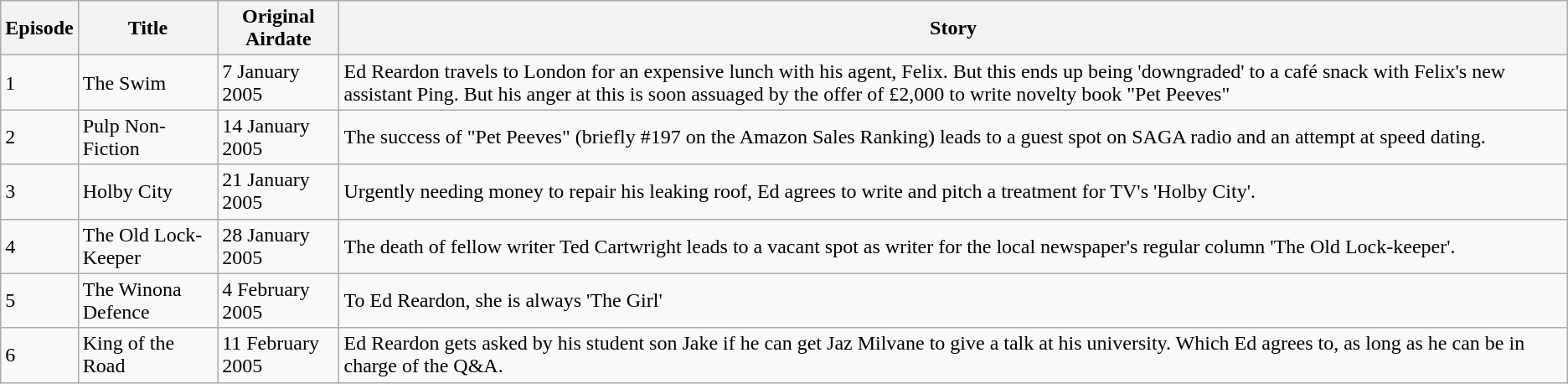<table class="wikitable">
<tr>
<th>Episode</th>
<th>Title</th>
<th>Original Airdate</th>
<th>Story</th>
</tr>
<tr --->
<td>1</td>
<td>The Swim</td>
<td>7 January 2005</td>
<td>Ed Reardon travels to London for an expensive lunch with his agent, Felix. But this ends up being 'downgraded' to a café snack with Felix's new assistant Ping. But his anger at this is soon assuaged by the offer of £2,000 to write novelty book "Pet Peeves"</td>
</tr>
<tr --->
<td>2</td>
<td>Pulp Non-Fiction</td>
<td>14 January 2005</td>
<td>The success of "Pet Peeves" (briefly #197 on the Amazon Sales Ranking) leads to a guest spot on SAGA radio and an attempt at speed dating.</td>
</tr>
<tr --->
<td>3</td>
<td>Holby City</td>
<td>21 January 2005</td>
<td>Urgently needing money to repair his leaking roof, Ed agrees to write and pitch a treatment for TV's 'Holby City'.</td>
</tr>
<tr --->
<td>4</td>
<td>The Old Lock-Keeper</td>
<td>28 January 2005</td>
<td>The death of fellow writer Ted Cartwright leads to a vacant spot as writer for the local newspaper's regular column 'The Old Lock-keeper'.</td>
</tr>
<tr --->
<td>5</td>
<td>The Winona Defence</td>
<td>4 February 2005</td>
<td>To Ed Reardon, she is always 'The Girl'</td>
</tr>
<tr --->
<td>6</td>
<td>King of the Road</td>
<td>11 February 2005</td>
<td>Ed Reardon gets asked by his student son Jake if he can get Jaz Milvane to give a talk at his university. Which Ed agrees to, as long as he can be in charge of the Q&A.</td>
</tr>
</table>
